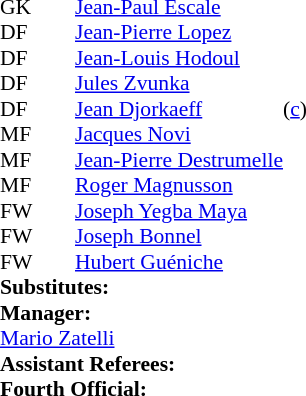<table style=font-size:90% cellspacing=0 cellpadding=0>
<tr>
<td colspan=4></td>
</tr>
<tr>
<th width=25></th>
<th width=25></th>
</tr>
<tr>
<td>GK</td>
<td><strong> </strong></td>
<td> <a href='#'>Jean-Paul Escale</a></td>
</tr>
<tr>
<td>DF</td>
<td><strong> </strong></td>
<td> <a href='#'>Jean-Pierre Lopez</a></td>
</tr>
<tr>
<td>DF</td>
<td><strong> </strong></td>
<td> <a href='#'>Jean-Louis Hodoul</a></td>
</tr>
<tr>
<td>DF</td>
<td><strong> </strong></td>
<td> <a href='#'>Jules Zvunka</a></td>
</tr>
<tr>
<td>DF</td>
<td><strong> </strong></td>
<td> <a href='#'>Jean Djorkaeff</a></td>
<td>(<a href='#'>c</a>)</td>
</tr>
<tr>
<td>MF</td>
<td><strong> </strong></td>
<td> <a href='#'>Jacques Novi</a></td>
</tr>
<tr>
<td>MF</td>
<td><strong> </strong></td>
<td> <a href='#'>Jean-Pierre Destrumelle</a></td>
</tr>
<tr>
<td>MF</td>
<td><strong> </strong></td>
<td> <a href='#'>Roger Magnusson</a></td>
</tr>
<tr>
<td>FW</td>
<td><strong> </strong></td>
<td> <a href='#'>Joseph Yegba Maya</a></td>
</tr>
<tr>
<td>FW</td>
<td><strong> </strong></td>
<td> <a href='#'>Joseph Bonnel</a></td>
</tr>
<tr>
<td>FW</td>
<td><strong> </strong></td>
<td> <a href='#'>Hubert Guéniche</a></td>
</tr>
<tr>
<td colspan=3><strong>Substitutes:</strong></td>
</tr>
<tr>
<td colspan=3><strong>Manager:</strong></td>
</tr>
<tr>
<td colspan=4> <a href='#'>Mario Zatelli</a><br><strong>Assistant Referees:</strong><br>
<strong>Fourth Official:</strong><br></td>
</tr>
</table>
